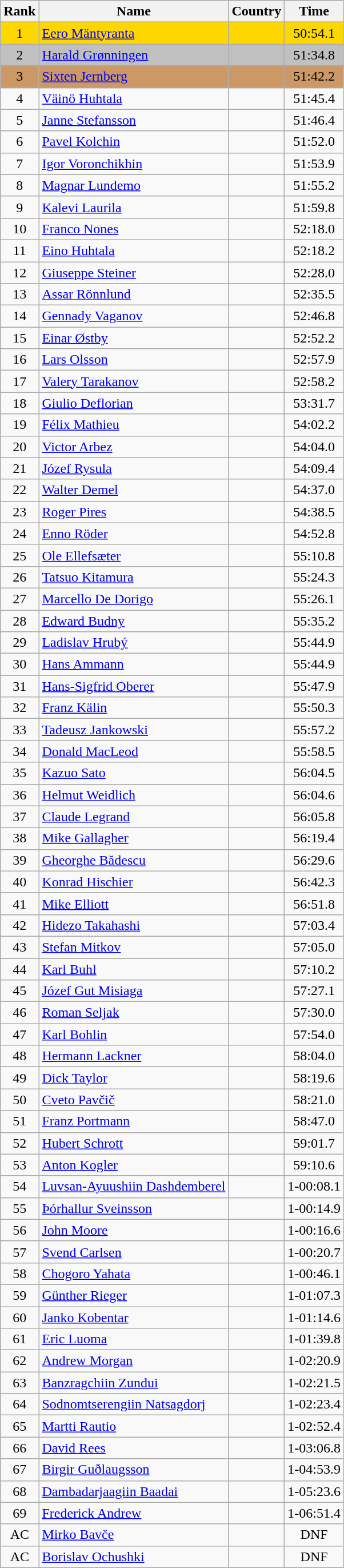<table class="wikitable sortable" style="text-align:center">
<tr>
<th>Rank</th>
<th>Name</th>
<th>Country</th>
<th>Time</th>
</tr>
<tr bgcolor=gold>
<td>1</td>
<td align="left"><a href='#'>Eero Mäntyranta</a></td>
<td align="left"></td>
<td>50:54.1</td>
</tr>
<tr bgcolor=silver>
<td>2</td>
<td align="left"><a href='#'>Harald Grønningen</a></td>
<td align="left"></td>
<td>51:34.8</td>
</tr>
<tr bgcolor=#CC9966>
<td>3</td>
<td align="left"><a href='#'>Sixten Jernberg</a></td>
<td align="left"></td>
<td>51:42.2</td>
</tr>
<tr>
<td>4</td>
<td align="left"><a href='#'>Väinö Huhtala</a></td>
<td align="left"></td>
<td>51:45.4</td>
</tr>
<tr>
<td>5</td>
<td align="left"><a href='#'>Janne Stefansson</a></td>
<td align="left"></td>
<td>51:46.4</td>
</tr>
<tr>
<td>6</td>
<td align="left"><a href='#'>Pavel Kolchin</a></td>
<td align="left"></td>
<td>51:52.0</td>
</tr>
<tr>
<td>7</td>
<td align="left"><a href='#'>Igor Voronchikhin</a></td>
<td align="left"></td>
<td>51:53.9</td>
</tr>
<tr>
<td>8</td>
<td align="left"><a href='#'>Magnar Lundemo</a></td>
<td align="left"></td>
<td>51:55.2</td>
</tr>
<tr>
<td>9</td>
<td align="left"><a href='#'>Kalevi Laurila</a></td>
<td align="left"></td>
<td>51:59.8</td>
</tr>
<tr>
<td>10</td>
<td align="left"><a href='#'>Franco Nones</a></td>
<td align="left"></td>
<td>52:18.0</td>
</tr>
<tr>
<td>11</td>
<td align="left"><a href='#'>Eino Huhtala</a></td>
<td align="left"></td>
<td>52:18.2</td>
</tr>
<tr>
<td>12</td>
<td align="left"><a href='#'>Giuseppe Steiner</a></td>
<td align="left"></td>
<td>52:28.0</td>
</tr>
<tr>
<td>13</td>
<td align="left"><a href='#'>Assar Rönnlund</a></td>
<td align="left"></td>
<td>52:35.5</td>
</tr>
<tr>
<td>14</td>
<td align="left"><a href='#'>Gennady Vaganov</a></td>
<td align="left"></td>
<td>52:46.8</td>
</tr>
<tr>
<td>15</td>
<td align="left"><a href='#'>Einar Østby</a></td>
<td align="left"></td>
<td>52:52.2</td>
</tr>
<tr>
<td>16</td>
<td align="left"><a href='#'>Lars Olsson</a></td>
<td align="left"></td>
<td>52:57.9</td>
</tr>
<tr>
<td>17</td>
<td align="left"><a href='#'>Valery Tarakanov</a></td>
<td align="left"></td>
<td>52:58.2</td>
</tr>
<tr>
<td>18</td>
<td align="left"><a href='#'>Giulio Deflorian</a></td>
<td align="left"></td>
<td>53:31.7</td>
</tr>
<tr>
<td>19</td>
<td align="left"><a href='#'>Félix Mathieu</a></td>
<td align="left"></td>
<td>54:02.2</td>
</tr>
<tr>
<td>20</td>
<td align="left"><a href='#'>Victor Arbez</a></td>
<td align="left"></td>
<td>54:04.0</td>
</tr>
<tr>
<td>21</td>
<td align="left"><a href='#'>Józef Rysula</a></td>
<td align="left"></td>
<td>54:09.4</td>
</tr>
<tr>
<td>22</td>
<td align="left"><a href='#'>Walter Demel</a></td>
<td align="left"></td>
<td>54:37.0</td>
</tr>
<tr>
<td>23</td>
<td align="left"><a href='#'>Roger Pires</a></td>
<td align="left"></td>
<td>54:38.5</td>
</tr>
<tr>
<td>24</td>
<td align="left"><a href='#'>Enno Röder</a></td>
<td align="left"></td>
<td>54:52.8</td>
</tr>
<tr>
<td>25</td>
<td align="left"><a href='#'>Ole Ellefsæter</a></td>
<td align="left"></td>
<td>55:10.8</td>
</tr>
<tr>
<td>26</td>
<td align="left"><a href='#'>Tatsuo Kitamura</a></td>
<td align="left"></td>
<td>55:24.3</td>
</tr>
<tr>
<td>27</td>
<td align="left"><a href='#'>Marcello De Dorigo</a></td>
<td align="left"></td>
<td>55:26.1</td>
</tr>
<tr>
<td>28</td>
<td align="left"><a href='#'>Edward Budny</a></td>
<td align="left"></td>
<td>55:35.2</td>
</tr>
<tr>
<td>29</td>
<td align="left"><a href='#'>Ladislav Hrubý</a></td>
<td align="left"></td>
<td>55:44.9</td>
</tr>
<tr>
<td>30</td>
<td align="left"><a href='#'>Hans Ammann</a></td>
<td align="left"></td>
<td>55:44.9</td>
</tr>
<tr>
<td>31</td>
<td align="left"><a href='#'>Hans-Sigfrid Oberer</a></td>
<td align="left"></td>
<td>55:47.9</td>
</tr>
<tr>
<td>32</td>
<td align="left"><a href='#'>Franz Kälin</a></td>
<td align="left"></td>
<td>55:50.3</td>
</tr>
<tr>
<td>33</td>
<td align="left"><a href='#'>Tadeusz Jankowski</a></td>
<td align="left"></td>
<td>55:57.2</td>
</tr>
<tr>
<td>34</td>
<td align="left"><a href='#'>Donald MacLeod</a></td>
<td align="left"></td>
<td>55:58.5</td>
</tr>
<tr>
<td>35</td>
<td align="left"><a href='#'>Kazuo Sato</a></td>
<td align="left"></td>
<td>56:04.5</td>
</tr>
<tr>
<td>36</td>
<td align="left"><a href='#'>Helmut Weidlich</a></td>
<td align="left"></td>
<td>56:04.6</td>
</tr>
<tr>
<td>37</td>
<td align="left"><a href='#'>Claude Legrand</a></td>
<td align="left"></td>
<td>56:05.8</td>
</tr>
<tr>
<td>38</td>
<td align="left"><a href='#'>Mike Gallagher</a></td>
<td align="left"></td>
<td>56:19.4</td>
</tr>
<tr>
<td>39</td>
<td align="left"><a href='#'>Gheorghe Bădescu</a></td>
<td align="left"></td>
<td>56:29.6</td>
</tr>
<tr>
<td>40</td>
<td align="left"><a href='#'>Konrad Hischier</a></td>
<td align="left"></td>
<td>56:42.3</td>
</tr>
<tr>
<td>41</td>
<td align="left"><a href='#'>Mike Elliott</a></td>
<td align="left"></td>
<td>56:51.8</td>
</tr>
<tr>
<td>42</td>
<td align="left"><a href='#'>Hidezo Takahashi</a></td>
<td align="left"></td>
<td>57:03.4</td>
</tr>
<tr>
<td>43</td>
<td align="left"><a href='#'>Stefan Mitkov</a></td>
<td align="left"></td>
<td>57:05.0</td>
</tr>
<tr>
<td>44</td>
<td align="left"><a href='#'>Karl Buhl</a></td>
<td align="left"></td>
<td>57:10.2</td>
</tr>
<tr>
<td>45</td>
<td align="left"><a href='#'>Józef Gut Misiaga</a></td>
<td align="left"></td>
<td>57:27.1</td>
</tr>
<tr>
<td>46</td>
<td align="left"><a href='#'>Roman Seljak</a></td>
<td align="left"></td>
<td>57:30.0</td>
</tr>
<tr>
<td>47</td>
<td align="left"><a href='#'>Karl Bohlin</a></td>
<td align="left"></td>
<td>57:54.0</td>
</tr>
<tr>
<td>48</td>
<td align="left"><a href='#'>Hermann Lackner</a></td>
<td align="left"></td>
<td>58:04.0</td>
</tr>
<tr>
<td>49</td>
<td align="left"><a href='#'>Dick Taylor</a></td>
<td align="left"></td>
<td>58:19.6</td>
</tr>
<tr>
<td>50</td>
<td align="left"><a href='#'>Cveto Pavčič</a></td>
<td align="left"></td>
<td>58:21.0</td>
</tr>
<tr>
<td>51</td>
<td align="left"><a href='#'>Franz Portmann</a></td>
<td align="left"></td>
<td>58:47.0</td>
</tr>
<tr>
<td>52</td>
<td align="left"><a href='#'>Hubert Schrott</a></td>
<td align="left"></td>
<td>59:01.7</td>
</tr>
<tr>
<td>53</td>
<td align="left"><a href='#'>Anton Kogler</a></td>
<td align="left"></td>
<td>59:10.6</td>
</tr>
<tr>
<td>54</td>
<td align="left"><a href='#'>Luvsan-Ayuushiin Dashdemberel</a></td>
<td align="left"></td>
<td>1-00:08.1</td>
</tr>
<tr>
<td>55</td>
<td align="left"><a href='#'>Þórhallur Sveinsson</a></td>
<td align="left"></td>
<td>1-00:14.9</td>
</tr>
<tr>
<td>56</td>
<td align="left"><a href='#'>John Moore</a></td>
<td align="left"></td>
<td>1-00:16.6</td>
</tr>
<tr>
<td>57</td>
<td align="left"><a href='#'>Svend Carlsen</a></td>
<td align="left"></td>
<td>1-00:20.7</td>
</tr>
<tr>
<td>58</td>
<td align="left"><a href='#'>Chogoro Yahata</a></td>
<td align="left"></td>
<td>1-00:46.1</td>
</tr>
<tr>
<td>59</td>
<td align="left"><a href='#'>Günther Rieger</a></td>
<td align="left"></td>
<td>1-01:07.3</td>
</tr>
<tr>
<td>60</td>
<td align="left"><a href='#'>Janko Kobentar</a></td>
<td align="left"></td>
<td>1-01:14.6</td>
</tr>
<tr>
<td>61</td>
<td align="left"><a href='#'>Eric Luoma</a></td>
<td align="left"></td>
<td>1-01:39.8</td>
</tr>
<tr>
<td>62</td>
<td align="left"><a href='#'>Andrew Morgan</a></td>
<td align="left"></td>
<td>1-02:20.9</td>
</tr>
<tr>
<td>63</td>
<td align="left"><a href='#'>Banzragchiin Zundui</a></td>
<td align="left"></td>
<td>1-02:21.5</td>
</tr>
<tr>
<td>64</td>
<td align="left"><a href='#'>Sodnomtserengiin Natsagdorj</a></td>
<td align="left"></td>
<td>1-02:23.4</td>
</tr>
<tr>
<td>65</td>
<td align="left"><a href='#'>Martti Rautio</a></td>
<td align="left"></td>
<td>1-02:52.4</td>
</tr>
<tr>
<td>66</td>
<td align="left"><a href='#'>David Rees</a></td>
<td align="left"></td>
<td>1-03:06.8</td>
</tr>
<tr>
<td>67</td>
<td align="left"><a href='#'>Birgir Guðlaugsson</a></td>
<td align="left"></td>
<td>1-04:53.9</td>
</tr>
<tr>
<td>68</td>
<td align="left"><a href='#'>Dambadarjaagiin Baadai</a></td>
<td align="left"></td>
<td>1-05:23.6</td>
</tr>
<tr>
<td>69</td>
<td align="left"><a href='#'>Frederick Andrew</a></td>
<td align="left"></td>
<td>1-06:51.4</td>
</tr>
<tr>
<td>AC</td>
<td align="left"><a href='#'>Mirko Bavče</a></td>
<td align="left"></td>
<td>DNF</td>
</tr>
<tr>
<td>AC</td>
<td align="left"><a href='#'>Borislav Ochushki</a></td>
<td align="left"></td>
<td>DNF</td>
</tr>
</table>
